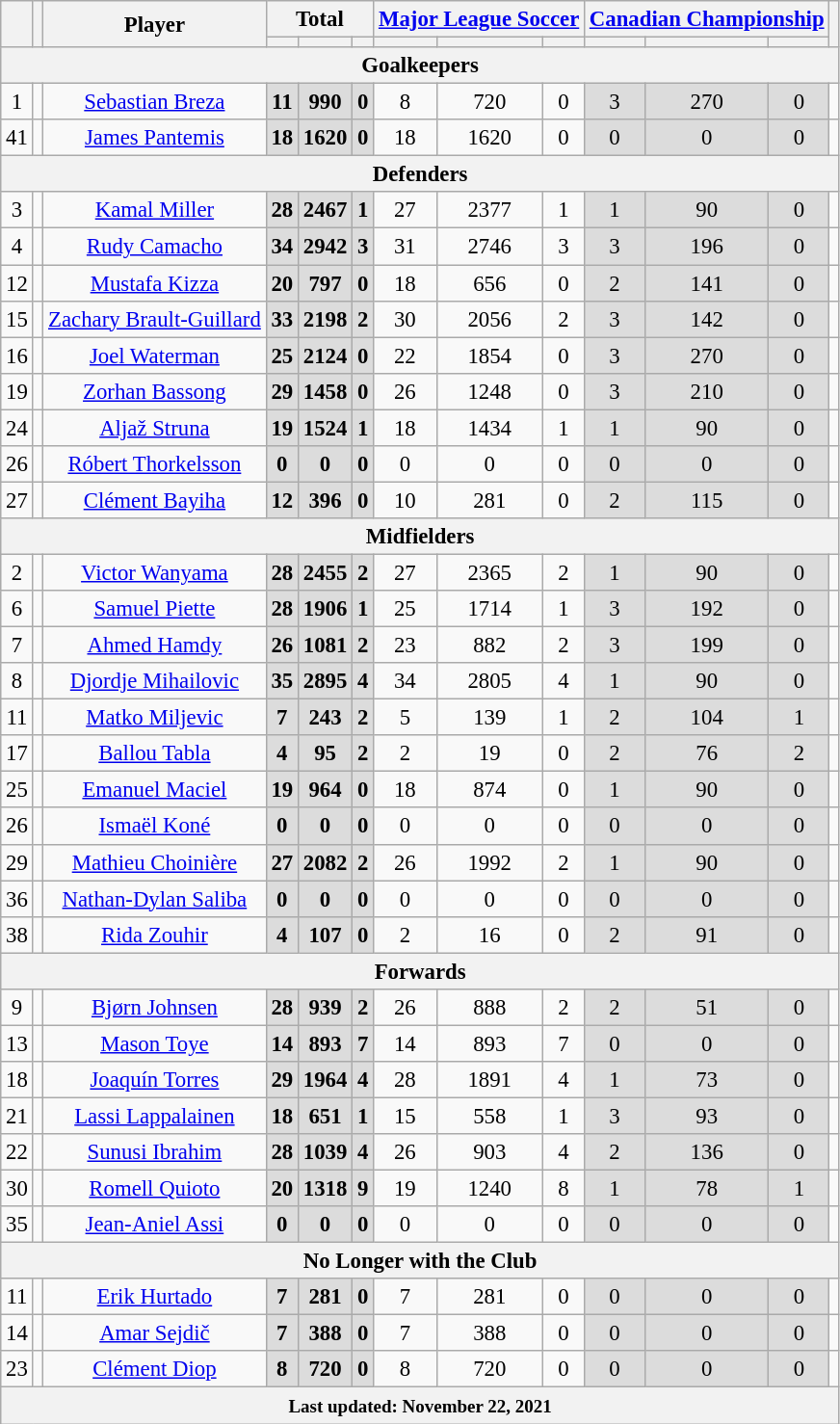<table class="wikitable sortable alternance" Style="text-align:  center;font-size:95%">
<tr>
<th rowspan="2"></th>
<th rowspan="2"></th>
<th rowspan="2">Player</th>
<th colspan="3">Total</th>
<th colspan="3"><a href='#'>Major League Soccer</a></th>
<th colspan="3"><a href='#'>Canadian Championship</a></th>
<th rowspan="2"></th>
</tr>
<tr>
<th></th>
<th></th>
<th></th>
<th></th>
<th></th>
<th></th>
<th></th>
<th></th>
<th></th>
</tr>
<tr>
<th colspan="19">Goalkeepers</th>
</tr>
<tr>
<td>1</td>
<td></td>
<td><a href='#'>Sebastian Breza</a></td>
<td style="background:#DCDCDC"><strong>11</strong> </td>
<td style="background:#DCDCDC"><strong>990</strong> </td>
<td style="background:#DCDCDC"><strong>0</strong> </td>
<td>8 </td>
<td>720 </td>
<td>0 </td>
<td style="background:#DCDCDC">3 </td>
<td style="background:#DCDCDC">270 </td>
<td style="background:#DCDCDC">0 </td>
<td></td>
</tr>
<tr>
<td>41</td>
<td></td>
<td><a href='#'>James Pantemis</a></td>
<td style="background:#DCDCDC"><strong>18</strong> </td>
<td style="background:#DCDCDC"><strong>1620</strong> </td>
<td style="background:#DCDCDC"><strong>0</strong> </td>
<td>18 </td>
<td>1620 </td>
<td>0 </td>
<td style="background:#DCDCDC">0 </td>
<td style="background:#DCDCDC">0 </td>
<td style="background:#DCDCDC">0 </td>
<td></td>
</tr>
<tr>
<th colspan="19">Defenders</th>
</tr>
<tr>
<td>3</td>
<td></td>
<td><a href='#'>Kamal Miller</a></td>
<td style="background:#DCDCDC"><strong>28</strong> </td>
<td style="background:#DCDCDC"><strong>2467</strong> </td>
<td style="background:#DCDCDC"><strong>1</strong> </td>
<td>27 </td>
<td>2377 </td>
<td>1 </td>
<td style="background:#DCDCDC">1 </td>
<td style="background:#DCDCDC">90 </td>
<td style="background:#DCDCDC">0 </td>
<td></td>
</tr>
<tr>
<td>4</td>
<td></td>
<td><a href='#'>Rudy Camacho</a></td>
<td style="background:#DCDCDC"><strong>34</strong> </td>
<td style="background:#DCDCDC"><strong>2942</strong> </td>
<td style="background:#DCDCDC"><strong>3</strong> </td>
<td>31 </td>
<td>2746 </td>
<td>3 </td>
<td style="background:#DCDCDC">3 </td>
<td style="background:#DCDCDC">196 </td>
<td style="background:#DCDCDC">0 </td>
<td></td>
</tr>
<tr>
<td>12</td>
<td></td>
<td><a href='#'>Mustafa Kizza</a></td>
<td style="background:#DCDCDC"><strong>20</strong> </td>
<td style="background:#DCDCDC"><strong>797</strong> </td>
<td style="background:#DCDCDC"><strong>0</strong> </td>
<td>18 </td>
<td>656 </td>
<td>0 </td>
<td style="background:#DCDCDC">2 </td>
<td style="background:#DCDCDC">141 </td>
<td style="background:#DCDCDC">0 </td>
<td></td>
</tr>
<tr>
<td>15</td>
<td></td>
<td><a href='#'>Zachary Brault-Guillard</a></td>
<td style="background:#DCDCDC"><strong>33</strong> </td>
<td style="background:#DCDCDC"><strong>2198</strong> </td>
<td style="background:#DCDCDC"><strong>2</strong> </td>
<td>30 </td>
<td>2056 </td>
<td>2 </td>
<td style="background:#DCDCDC">3 </td>
<td style="background:#DCDCDC">142 </td>
<td style="background:#DCDCDC">0 </td>
<td></td>
</tr>
<tr>
<td>16</td>
<td></td>
<td><a href='#'>Joel Waterman</a></td>
<td style="background:#DCDCDC"><strong>25</strong> </td>
<td style="background:#DCDCDC"><strong>2124</strong> </td>
<td style="background:#DCDCDC"><strong>0</strong> </td>
<td>22 </td>
<td>1854 </td>
<td>0 </td>
<td style="background:#DCDCDC">3 </td>
<td style="background:#DCDCDC">270 </td>
<td style="background:#DCDCDC">0 </td>
<td></td>
</tr>
<tr>
<td>19</td>
<td></td>
<td><a href='#'>Zorhan Bassong</a></td>
<td style="background:#DCDCDC"><strong>29</strong> </td>
<td style="background:#DCDCDC"><strong>1458</strong> </td>
<td style="background:#DCDCDC"><strong>0</strong> </td>
<td>26 </td>
<td>1248 </td>
<td>0 </td>
<td style="background:#DCDCDC">3 </td>
<td style="background:#DCDCDC">210 </td>
<td style="background:#DCDCDC">0 </td>
<td></td>
</tr>
<tr>
<td>24</td>
<td></td>
<td><a href='#'>Aljaž Struna</a></td>
<td style="background:#DCDCDC"><strong>19</strong> </td>
<td style="background:#DCDCDC"><strong>1524</strong> </td>
<td style="background:#DCDCDC"><strong>1</strong> </td>
<td>18 </td>
<td>1434 </td>
<td>1 </td>
<td style="background:#DCDCDC">1 </td>
<td style="background:#DCDCDC">90 </td>
<td style="background:#DCDCDC">0 </td>
<td></td>
</tr>
<tr>
<td>26</td>
<td></td>
<td><a href='#'>Róbert Thorkelsson</a></td>
<td style="background:#DCDCDC"><strong>0</strong> </td>
<td style="background:#DCDCDC"><strong>0</strong> </td>
<td style="background:#DCDCDC"><strong>0</strong> </td>
<td>0 </td>
<td>0 </td>
<td>0 </td>
<td style="background:#DCDCDC">0 </td>
<td style="background:#DCDCDC">0 </td>
<td style="background:#DCDCDC">0 </td>
<td></td>
</tr>
<tr>
<td>27</td>
<td></td>
<td><a href='#'>Clément Bayiha</a></td>
<td style="background:#DCDCDC"><strong>12</strong> </td>
<td style="background:#DCDCDC"><strong>396</strong> </td>
<td style="background:#DCDCDC"><strong>0</strong> </td>
<td>10 </td>
<td>281 </td>
<td>0 </td>
<td style="background:#DCDCDC">2 </td>
<td style="background:#DCDCDC">115 </td>
<td style="background:#DCDCDC">0 </td>
<td></td>
</tr>
<tr>
<th colspan="19">Midfielders</th>
</tr>
<tr>
<td>2</td>
<td></td>
<td><a href='#'>Victor Wanyama</a></td>
<td style="background:#DCDCDC"><strong>28</strong> </td>
<td style="background:#DCDCDC"><strong>2455</strong> </td>
<td style="background:#DCDCDC"><strong>2</strong> </td>
<td>27 </td>
<td>2365 </td>
<td>2 </td>
<td style="background:#DCDCDC">1 </td>
<td style="background:#DCDCDC">90 </td>
<td style="background:#DCDCDC">0 </td>
<td></td>
</tr>
<tr>
<td>6</td>
<td></td>
<td><a href='#'>Samuel Piette</a></td>
<td style="background:#DCDCDC"><strong>28</strong> </td>
<td style="background:#DCDCDC"><strong>1906</strong> </td>
<td style="background:#DCDCDC"><strong>1</strong> </td>
<td>25 </td>
<td>1714 </td>
<td>1 </td>
<td style="background:#DCDCDC">3 </td>
<td style="background:#DCDCDC">192 </td>
<td style="background:#DCDCDC">0 </td>
<td></td>
</tr>
<tr>
<td>7</td>
<td></td>
<td><a href='#'>Ahmed Hamdy</a></td>
<td style="background:#DCDCDC"><strong>26</strong> </td>
<td style="background:#DCDCDC"><strong>1081</strong> </td>
<td style="background:#DCDCDC"><strong>2</strong> </td>
<td>23 </td>
<td>882 </td>
<td>2 </td>
<td style="background:#DCDCDC">3 </td>
<td style="background:#DCDCDC">199 </td>
<td style="background:#DCDCDC">0 </td>
<td></td>
</tr>
<tr>
<td>8</td>
<td></td>
<td><a href='#'>Djordje Mihailovic</a></td>
<td style="background:#DCDCDC"><strong>35</strong> </td>
<td style="background:#DCDCDC"><strong>2895</strong> </td>
<td style="background:#DCDCDC"><strong>4</strong> </td>
<td>34 </td>
<td>2805 </td>
<td>4 </td>
<td style="background:#DCDCDC">1 </td>
<td style="background:#DCDCDC">90 </td>
<td style="background:#DCDCDC">0 </td>
<td></td>
</tr>
<tr>
<td>11</td>
<td></td>
<td><a href='#'>Matko Miljevic</a></td>
<td style="background:#DCDCDC"><strong>7</strong> </td>
<td style="background:#DCDCDC"><strong>243</strong> </td>
<td style="background:#DCDCDC"><strong>2</strong> </td>
<td>5 </td>
<td>139 </td>
<td>1 </td>
<td style="background:#DCDCDC">2 </td>
<td style="background:#DCDCDC">104 </td>
<td style="background:#DCDCDC">1 </td>
<td></td>
</tr>
<tr>
<td>17</td>
<td></td>
<td><a href='#'>Ballou Tabla</a></td>
<td style="background:#DCDCDC"><strong>4</strong> </td>
<td style="background:#DCDCDC"><strong>95</strong> </td>
<td style="background:#DCDCDC"><strong>2</strong> </td>
<td>2 </td>
<td>19 </td>
<td>0 </td>
<td style="background:#DCDCDC">2 </td>
<td style="background:#DCDCDC">76 </td>
<td style="background:#DCDCDC">2 </td>
<td></td>
</tr>
<tr>
<td>25</td>
<td></td>
<td><a href='#'>Emanuel Maciel</a></td>
<td style="background:#DCDCDC"><strong>19</strong> </td>
<td style="background:#DCDCDC"><strong>964</strong> </td>
<td style="background:#DCDCDC"><strong>0</strong> </td>
<td>18 </td>
<td>874 </td>
<td>0 </td>
<td style="background:#DCDCDC">1 </td>
<td style="background:#DCDCDC">90 </td>
<td style="background:#DCDCDC">0 </td>
<td></td>
</tr>
<tr>
<td>26</td>
<td></td>
<td><a href='#'>Ismaël Koné</a></td>
<td style="background:#DCDCDC"><strong>0</strong> </td>
<td style="background:#DCDCDC"><strong>0</strong> </td>
<td style="background:#DCDCDC"><strong>0</strong> </td>
<td>0 </td>
<td>0 </td>
<td>0 </td>
<td style="background:#DCDCDC">0 </td>
<td style="background:#DCDCDC">0 </td>
<td style="background:#DCDCDC">0 </td>
<td></td>
</tr>
<tr>
<td>29</td>
<td></td>
<td><a href='#'>Mathieu Choinière</a></td>
<td style="background:#DCDCDC"><strong>27</strong> </td>
<td style="background:#DCDCDC"><strong>2082</strong> </td>
<td style="background:#DCDCDC"><strong>2</strong> </td>
<td>26 </td>
<td>1992 </td>
<td>2 </td>
<td style="background:#DCDCDC">1 </td>
<td style="background:#DCDCDC">90 </td>
<td style="background:#DCDCDC">0 </td>
<td></td>
</tr>
<tr>
<td>36</td>
<td></td>
<td><a href='#'>Nathan-Dylan Saliba</a></td>
<td style="background:#DCDCDC"><strong>0</strong> </td>
<td style="background:#DCDCDC"><strong>0</strong> </td>
<td style="background:#DCDCDC"><strong>0</strong> </td>
<td>0 </td>
<td>0 </td>
<td>0 </td>
<td style="background:#DCDCDC">0 </td>
<td style="background:#DCDCDC">0 </td>
<td style="background:#DCDCDC">0 </td>
<td></td>
</tr>
<tr>
<td>38</td>
<td></td>
<td><a href='#'>Rida Zouhir</a></td>
<td style="background:#DCDCDC"><strong>4</strong> </td>
<td style="background:#DCDCDC"><strong>107</strong> </td>
<td style="background:#DCDCDC"><strong>0</strong> </td>
<td>2 </td>
<td>16 </td>
<td>0 </td>
<td style="background:#DCDCDC">2 </td>
<td style="background:#DCDCDC">91 </td>
<td style="background:#DCDCDC">0 </td>
<td></td>
</tr>
<tr>
<th colspan="19">Forwards</th>
</tr>
<tr>
<td>9</td>
<td></td>
<td><a href='#'>Bjørn Johnsen</a></td>
<td style="background:#DCDCDC"><strong>28</strong> </td>
<td style="background:#DCDCDC"><strong>939</strong> </td>
<td style="background:#DCDCDC"><strong>2</strong> </td>
<td>26 </td>
<td>888 </td>
<td>2 </td>
<td style="background:#DCDCDC">2 </td>
<td style="background:#DCDCDC">51 </td>
<td style="background:#DCDCDC">0 </td>
<td></td>
</tr>
<tr>
<td>13</td>
<td></td>
<td><a href='#'>Mason Toye</a></td>
<td style="background:#DCDCDC"><strong>14</strong> </td>
<td style="background:#DCDCDC"><strong>893</strong> </td>
<td style="background:#DCDCDC"><strong>7</strong> </td>
<td>14 </td>
<td>893 </td>
<td>7 </td>
<td style="background:#DCDCDC">0 </td>
<td style="background:#DCDCDC">0 </td>
<td style="background:#DCDCDC">0 </td>
<td></td>
</tr>
<tr>
<td>18</td>
<td></td>
<td><a href='#'>Joaquín Torres</a></td>
<td style="background:#DCDCDC"><strong>29</strong> </td>
<td style="background:#DCDCDC"><strong>1964</strong> </td>
<td style="background:#DCDCDC"><strong>4</strong> </td>
<td>28 </td>
<td>1891 </td>
<td>4 </td>
<td style="background:#DCDCDC">1 </td>
<td style="background:#DCDCDC">73 </td>
<td style="background:#DCDCDC">0 </td>
<td></td>
</tr>
<tr>
<td>21</td>
<td></td>
<td><a href='#'>Lassi Lappalainen</a></td>
<td style="background:#DCDCDC"><strong>18</strong> </td>
<td style="background:#DCDCDC"><strong>651</strong> </td>
<td style="background:#DCDCDC"><strong>1</strong> </td>
<td>15 </td>
<td>558 </td>
<td>1 </td>
<td style="background:#DCDCDC">3 </td>
<td style="background:#DCDCDC">93 </td>
<td style="background:#DCDCDC">0 </td>
<td></td>
</tr>
<tr>
<td>22</td>
<td></td>
<td><a href='#'>Sunusi Ibrahim</a></td>
<td style="background:#DCDCDC"><strong>28</strong> </td>
<td style="background:#DCDCDC"><strong>1039</strong> </td>
<td style="background:#DCDCDC"><strong>4</strong> </td>
<td>26 </td>
<td>903 </td>
<td>4 </td>
<td style="background:#DCDCDC">2 </td>
<td style="background:#DCDCDC">136 </td>
<td style="background:#DCDCDC">0 </td>
<td></td>
</tr>
<tr>
<td>30</td>
<td></td>
<td><a href='#'>Romell Quioto</a></td>
<td style="background:#DCDCDC"><strong>20</strong> </td>
<td style="background:#DCDCDC"><strong>1318</strong> </td>
<td style="background:#DCDCDC"><strong>9</strong> </td>
<td>19 </td>
<td>1240 </td>
<td>8 </td>
<td style="background:#DCDCDC">1 </td>
<td style="background:#DCDCDC">78 </td>
<td style="background:#DCDCDC">1 </td>
<td></td>
</tr>
<tr>
<td>35</td>
<td></td>
<td><a href='#'>Jean-Aniel Assi</a></td>
<td style="background:#DCDCDC"><strong>0</strong> </td>
<td style="background:#DCDCDC"><strong>0</strong> </td>
<td style="background:#DCDCDC"><strong>0</strong> </td>
<td>0 </td>
<td>0 </td>
<td>0 </td>
<td style="background:#DCDCDC">0 </td>
<td style="background:#DCDCDC">0 </td>
<td style="background:#DCDCDC">0 </td>
<td></td>
</tr>
<tr>
<th colspan="19">No Longer with the Club</th>
</tr>
<tr>
<td>11</td>
<td></td>
<td><a href='#'>Erik Hurtado</a></td>
<td style="background:#DCDCDC"><strong>7</strong> </td>
<td style="background:#DCDCDC"><strong>281</strong> </td>
<td style="background:#DCDCDC"><strong>0</strong> </td>
<td>7 </td>
<td>281 </td>
<td>0 </td>
<td style="background:#DCDCDC">0 </td>
<td style="background:#DCDCDC">0 </td>
<td style="background:#DCDCDC">0 </td>
<td></td>
</tr>
<tr>
<td>14</td>
<td></td>
<td><a href='#'>Amar Sejdič</a></td>
<td style="background:#DCDCDC"><strong>7</strong> </td>
<td style="background:#DCDCDC"><strong>388</strong> </td>
<td style="background:#DCDCDC"><strong>0</strong> </td>
<td>7 </td>
<td>388 </td>
<td>0 </td>
<td style="background:#DCDCDC">0 </td>
<td style="background:#DCDCDC">0 </td>
<td style="background:#DCDCDC">0 </td>
<td></td>
</tr>
<tr>
<td>23</td>
<td></td>
<td><a href='#'>Clément Diop</a></td>
<td style="background:#DCDCDC"><strong>8</strong> </td>
<td style="background:#DCDCDC"><strong>720</strong></td>
<td style="background:#DCDCDC"><strong>0</strong> </td>
<td>8 </td>
<td>720 </td>
<td>0 </td>
<td style="background:#DCDCDC">0 </td>
<td style="background:#DCDCDC">0 </td>
<td style="background:#DCDCDC">0 </td>
<td></td>
</tr>
<tr>
<th colspan="19"><small>Last updated: November 22, 2021</small></th>
</tr>
</table>
